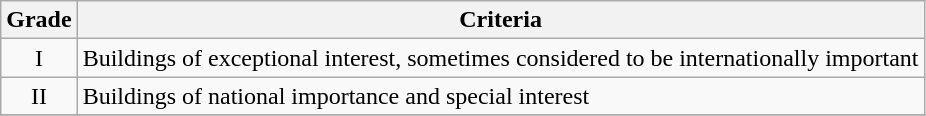<table class="wikitable" border="1">
<tr>
<th>Grade</th>
<th>Criteria</th>
</tr>
<tr>
<td align="center" >I</td>
<td>Buildings of exceptional interest, sometimes considered to be internationally important</td>
</tr>
<tr>
<td align="center" >II</td>
<td>Buildings of national importance and special interest</td>
</tr>
<tr>
</tr>
</table>
